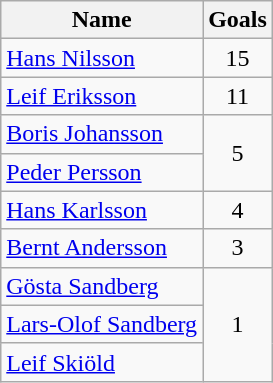<table class="wikitable">
<tr>
<th>Name</th>
<th>Goals</th>
</tr>
<tr>
<td> <a href='#'>Hans Nilsson</a></td>
<td style="text-align:center;">15</td>
</tr>
<tr>
<td> <a href='#'>Leif Eriksson</a></td>
<td style="text-align:center;">11</td>
</tr>
<tr>
<td> <a href='#'>Boris Johansson</a></td>
<td rowspan="2" style="text-align:center;">5</td>
</tr>
<tr>
<td> <a href='#'>Peder Persson</a></td>
</tr>
<tr>
<td> <a href='#'>Hans Karlsson</a></td>
<td style="text-align:center;">4</td>
</tr>
<tr>
<td> <a href='#'>Bernt Andersson</a></td>
<td style="text-align:center;">3</td>
</tr>
<tr>
<td> <a href='#'>Gösta Sandberg</a></td>
<td rowspan="3" style="text-align:center;">1</td>
</tr>
<tr>
<td> <a href='#'>Lars-Olof Sandberg</a></td>
</tr>
<tr>
<td> <a href='#'>Leif Skiöld</a></td>
</tr>
</table>
